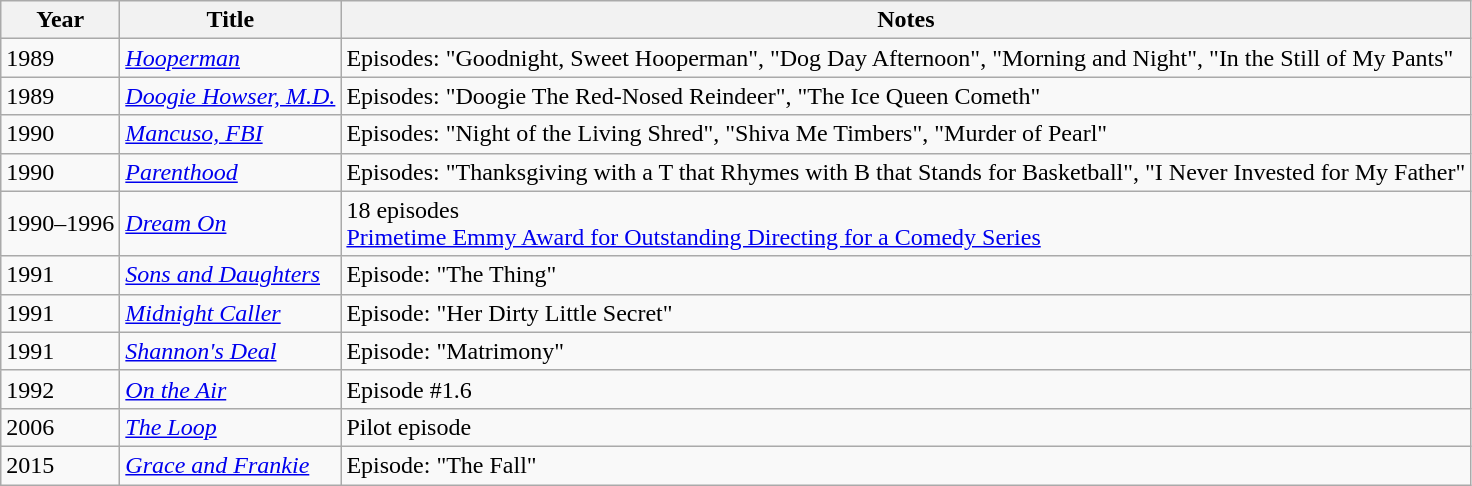<table class="wikitable">
<tr>
<th>Year</th>
<th>Title</th>
<th>Notes</th>
</tr>
<tr>
<td>1989</td>
<td><em><a href='#'>Hooperman</a></em></td>
<td>Episodes: "Goodnight, Sweet Hooperman", "Dog Day Afternoon", "Morning and Night", "In the Still of My Pants"</td>
</tr>
<tr>
<td>1989</td>
<td><em><a href='#'>Doogie Howser, M.D.</a></em></td>
<td>Episodes: "Doogie The Red-Nosed Reindeer", "The Ice Queen Cometh"</td>
</tr>
<tr>
<td>1990</td>
<td><em><a href='#'>Mancuso, FBI</a></em></td>
<td>Episodes: "Night of the Living Shred", "Shiva Me Timbers", "Murder of Pearl"</td>
</tr>
<tr>
<td>1990</td>
<td><em><a href='#'>Parenthood</a></em></td>
<td>Episodes: "Thanksgiving with a T that Rhymes with B that Stands for Basketball", "I Never Invested for My Father"</td>
</tr>
<tr>
<td>1990–1996</td>
<td><em><a href='#'>Dream On</a></em></td>
<td>18 episodes<br><a href='#'>Primetime Emmy Award for Outstanding Directing for a Comedy Series</a> </td>
</tr>
<tr>
<td>1991</td>
<td><em><a href='#'>Sons and Daughters</a></em></td>
<td>Episode: "The Thing"</td>
</tr>
<tr>
<td>1991</td>
<td><em><a href='#'>Midnight Caller</a></em></td>
<td>Episode: "Her Dirty Little Secret"</td>
</tr>
<tr>
<td>1991</td>
<td><em><a href='#'>Shannon's Deal</a></em></td>
<td>Episode: "Matrimony"</td>
</tr>
<tr>
<td>1992</td>
<td><em><a href='#'>On the Air</a></em></td>
<td>Episode #1.6</td>
</tr>
<tr>
<td>2006</td>
<td><em><a href='#'>The Loop</a></em></td>
<td>Pilot episode</td>
</tr>
<tr>
<td>2015</td>
<td><em><a href='#'>Grace and Frankie</a></em></td>
<td>Episode: "The Fall"</td>
</tr>
</table>
